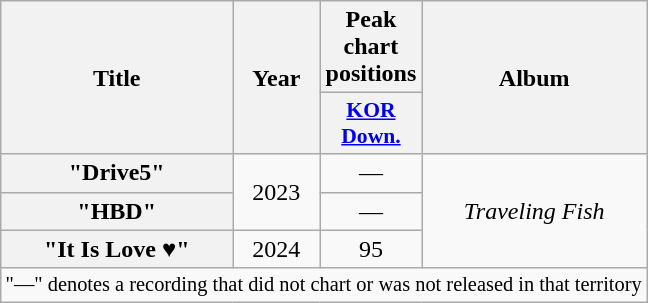<table class="wikitable plainrowheaders" style="text-align:center">
<tr>
<th scope="col" rowspan="2">Title</th>
<th scope="col" rowspan="2">Year</th>
<th scope="col">Peak chart positions</th>
<th scope="col" rowspan="2">Album</th>
</tr>
<tr>
<th scope="col" style="font-size:90%; width:2.5em"><a href='#'>KOR<br>Down.</a><br></th>
</tr>
<tr>
<th scope="row">"Drive5"</th>
<td rowspan="2">2023</td>
<td>—</td>
<td rowspan="3"><em>Traveling Fish</em></td>
</tr>
<tr>
<th scope="row">"HBD"</th>
<td>—</td>
</tr>
<tr>
<th scope="row">"It Is Love ♥"</th>
<td>2024</td>
<td>95</td>
</tr>
<tr>
<td colspan="5" style="font-size:85%">"—" denotes a recording that did not chart or was not released in that territory</td>
</tr>
</table>
